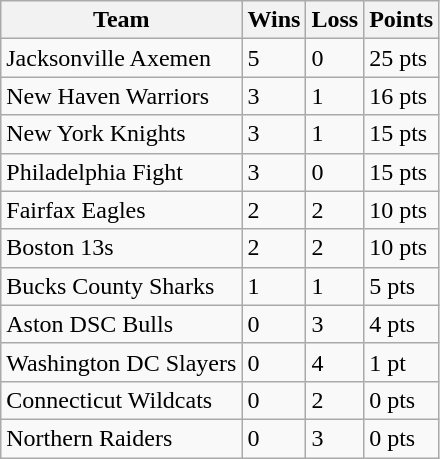<table class="wikitable">
<tr>
<th>Team</th>
<th>Wins</th>
<th>Loss</th>
<th>Points</th>
</tr>
<tr>
<td>Jacksonville Axemen</td>
<td>5</td>
<td>0</td>
<td>25 pts</td>
</tr>
<tr>
<td>New Haven Warriors</td>
<td>3</td>
<td>1</td>
<td>16 pts</td>
</tr>
<tr>
<td>New York Knights</td>
<td>3</td>
<td>1</td>
<td>15 pts</td>
</tr>
<tr>
<td>Philadelphia Fight</td>
<td>3</td>
<td>0</td>
<td>15 pts</td>
</tr>
<tr>
<td>Fairfax Eagles</td>
<td>2</td>
<td>2</td>
<td>10 pts</td>
</tr>
<tr>
<td>Boston 13s</td>
<td>2</td>
<td>2</td>
<td>10 pts</td>
</tr>
<tr>
<td>Bucks County Sharks</td>
<td>1</td>
<td>1</td>
<td>5 pts</td>
</tr>
<tr>
<td>Aston DSC Bulls</td>
<td>0</td>
<td>3</td>
<td>4 pts</td>
</tr>
<tr>
<td>Washington DC Slayers</td>
<td>0</td>
<td>4</td>
<td>1 pt</td>
</tr>
<tr>
<td>Connecticut Wildcats</td>
<td>0</td>
<td>2</td>
<td>0 pts</td>
</tr>
<tr>
<td>Northern Raiders</td>
<td>0</td>
<td>3</td>
<td>0 pts</td>
</tr>
</table>
